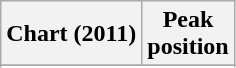<table class="wikitable sortable plainrowheaders" style="text-align:center;">
<tr>
<th scope="col">Chart (2011)</th>
<th scope="col">Peak<br>position</th>
</tr>
<tr>
</tr>
<tr>
</tr>
<tr>
</tr>
<tr>
</tr>
<tr>
</tr>
<tr>
</tr>
<tr>
</tr>
<tr>
</tr>
<tr>
</tr>
<tr>
</tr>
<tr>
</tr>
<tr>
</tr>
<tr>
</tr>
<tr>
</tr>
</table>
